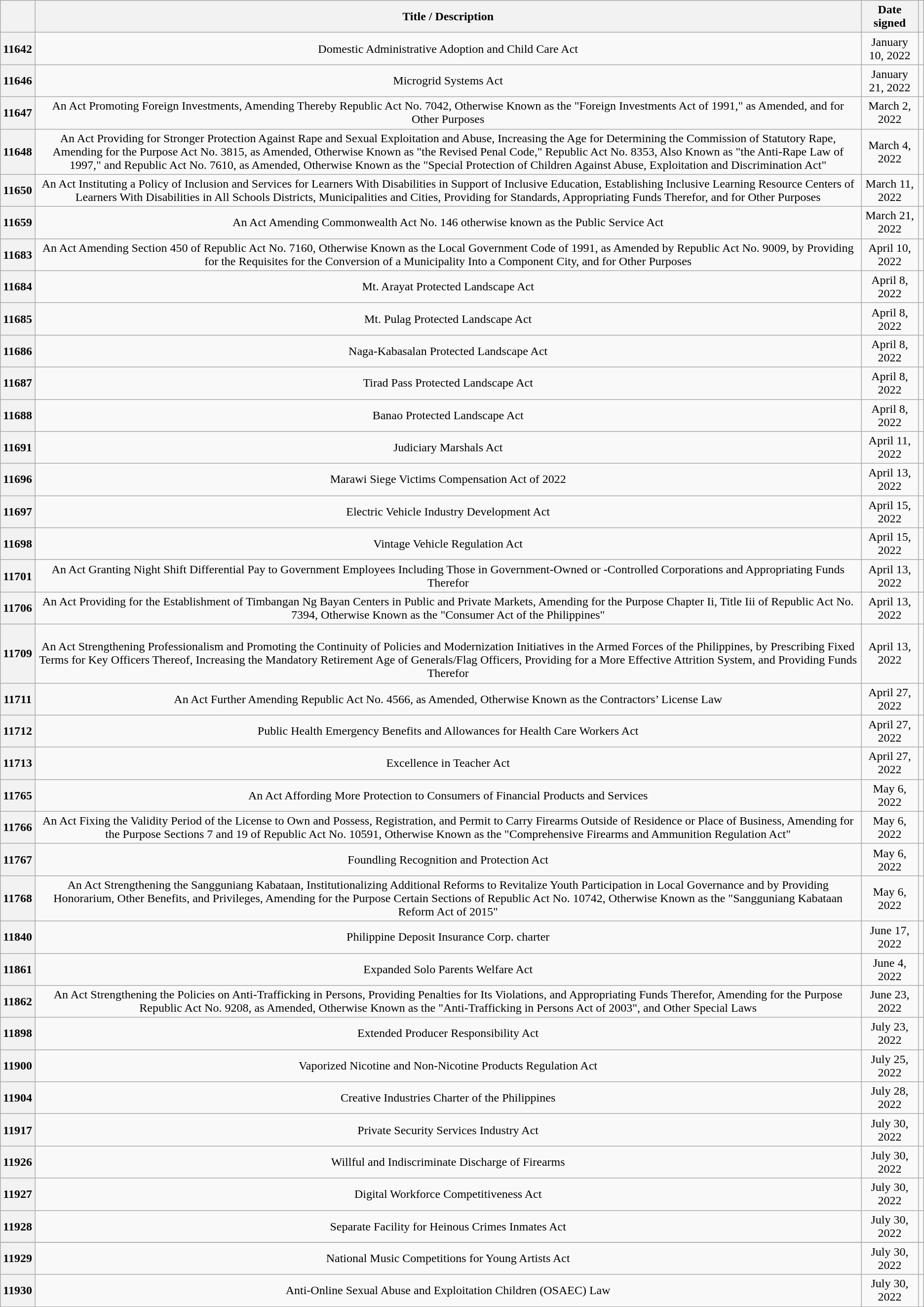<table class="wikitable sortable" style="text-align:center;">
<tr>
<th scope="col"></th>
<th scope="col">Title / Description</th>
<th scope="col">Date signed</th>
<th scope="col" class="unsortable"></th>
</tr>
<tr>
<th scope="row">11642</th>
<td>Domestic Administrative Adoption and Child Care Act</td>
<td>January 10, 2022</td>
<td></td>
</tr>
<tr>
<th scope="row">11646</th>
<td>Microgrid Systems Act</td>
<td>January 21, 2022</td>
<td></td>
</tr>
<tr>
<th scope="row">11647</th>
<td>An Act Promoting Foreign Investments, Amending Thereby Republic Act No. 7042, Otherwise Known as the "Foreign Investments Act of 1991," as Amended, and for Other Purposes</td>
<td>March 2, 2022</td>
<td></td>
</tr>
<tr>
<th scope="row">11648</th>
<td>An Act Providing for Stronger Protection Against Rape and Sexual Exploitation and Abuse, Increasing the Age for Determining the Commission of Statutory Rape, Amending for the Purpose Act No. 3815, as Amended, Otherwise Known as "the Revised Penal Code," Republic Act No. 8353, Also Known as "the Anti-Rape Law of 1997," and Republic Act No. 7610, as Amended, Otherwise Known as the "Special Protection of Children Against Abuse, Exploitation and Discrimination Act"</td>
<td>March 4, 2022</td>
<td></td>
</tr>
<tr>
<th scope="row">11650</th>
<td>An Act Instituting a Policy of Inclusion and Services for Learners With Disabilities in Support of Inclusive Education, Establishing Inclusive Learning Resource Centers of Learners With Disabilities in All Schools Districts, Municipalities and Cities, Providing for Standards, Appropriating Funds Therefor, and for Other Purposes</td>
<td>March 11, 2022</td>
<td></td>
</tr>
<tr>
<th scope="row">11659</th>
<td>An Act Amending Commonwealth Act No. 146 otherwise known as the Public Service Act</td>
<td>March 21, 2022</td>
<td></td>
</tr>
<tr>
<th scope="row">11683</th>
<td>An Act Amending Section 450 of Republic Act No. 7160, Otherwise Known as the Local Government Code of 1991, as Amended by Republic Act No. 9009, by Providing for the Requisites for the Conversion of a Municipality Into a Component City, and for Other Purposes</td>
<td>April 10, 2022</td>
<td></td>
</tr>
<tr>
<th scope="row">11684</th>
<td>Mt. Arayat Protected Landscape Act</td>
<td>April 8, 2022</td>
<td></td>
</tr>
<tr>
<th scope="row">11685</th>
<td>Mt. Pulag Protected Landscape Act</td>
<td>April 8, 2022</td>
<td></td>
</tr>
<tr>
<th scope="row">11686</th>
<td>Naga-Kabasalan Protected Landscape Act</td>
<td>April 8, 2022</td>
<td></td>
</tr>
<tr>
<th scope="row">11687</th>
<td>Tirad Pass Protected Landscape Act</td>
<td>April 8, 2022</td>
<td></td>
</tr>
<tr>
<th scope="row">11688</th>
<td>Banao Protected Landscape Act</td>
<td>April 8, 2022</td>
<td></td>
</tr>
<tr>
<th scope="row">11691</th>
<td>Judiciary Marshals Act</td>
<td>April 11, 2022</td>
<td></td>
</tr>
<tr>
<th scope="row">11696</th>
<td>Marawi Siege Victims Compensation Act of 2022</td>
<td>April 13, 2022</td>
<td></td>
</tr>
<tr>
<th scope="row">11697</th>
<td>Electric Vehicle Industry Development Act</td>
<td>April 15, 2022</td>
<td></td>
</tr>
<tr>
<th scope="row">11698</th>
<td>Vintage Vehicle Regulation Act</td>
<td>April 15, 2022</td>
<td></td>
</tr>
<tr>
<th scope="row">11701</th>
<td>An Act Granting Night Shift Differential Pay to Government Employees Including Those in Government-Owned or -Controlled Corporations and Appropriating Funds Therefor</td>
<td>April 13, 2022</td>
<td></td>
</tr>
<tr>
<th scope="row">11706</th>
<td>An Act Providing for the Establishment of Timbangan Ng Bayan Centers in Public and Private Markets, Amending for the Purpose Chapter Ii, Title Iii of Republic Act No. 7394, Otherwise Known as the "Consumer Act of the Philippines"</td>
<td>April 13, 2022</td>
<td></td>
</tr>
<tr>
<th scope="row">11709</th>
<td><br>An Act Strengthening Professionalism and Promoting the Continuity of Policies and Modernization Initiatives in the Armed Forces of the Philippines, by Prescribing Fixed Terms for Key Officers Thereof, Increasing the Mandatory Retirement Age of Generals/Flag Officers, Providing for a More Effective Attrition System, and Providing Funds Therefor</td>
<td>April 13, 2022</td>
<td></td>
</tr>
<tr>
<th scope="row">11711</th>
<td>An Act Further Amending Republic Act No. 4566, as Amended, Otherwise Known as the Contractors’ License Law</td>
<td>April 27, 2022</td>
<td></td>
</tr>
<tr>
<th scope="row">11712</th>
<td>Public Health Emergency Benefits and Allowances for Health Care Workers Act</td>
<td>April 27, 2022</td>
<td></td>
</tr>
<tr>
<th scope="row">11713</th>
<td>Excellence in Teacher Act</td>
<td>April 27, 2022</td>
<td></td>
</tr>
<tr>
<th scope="row">11765</th>
<td>An Act Affording More Protection to Consumers of Financial Products and Services</td>
<td>May 6, 2022</td>
<td></td>
</tr>
<tr>
<th scope="row">11766</th>
<td>An Act Fixing the Validity Period of the License to Own and Possess, Registration, and Permit to Carry Firearms Outside of Residence or Place of Business, Amending for the Purpose Sections 7 and 19 of Republic Act No. 10591, Otherwise Known as the "Comprehensive Firearms and Ammunition Regulation Act"</td>
<td>May 6, 2022</td>
<td></td>
</tr>
<tr>
<th scope="row">11767</th>
<td>Foundling Recognition and Protection Act</td>
<td>May 6, 2022</td>
<td></td>
</tr>
<tr>
<th scope="row">11768</th>
<td>An Act Strengthening the Sangguniang Kabataan, Institutionalizing Additional Reforms to Revitalize Youth Participation in Local Governance and by Providing Honorarium, Other Benefits, and Privileges, Amending for the Purpose Certain Sections of Republic Act No. 10742, Otherwise Known as the "Sangguniang Kabataan Reform Act of 2015"</td>
<td>May 6, 2022</td>
<td></td>
</tr>
<tr>
<th scope="row">11840</th>
<td>Philippine Deposit Insurance Corp. charter</td>
<td>June 17, 2022</td>
<td></td>
</tr>
<tr>
<th scope="row">11861</th>
<td>Expanded Solo Parents Welfare Act</td>
<td>June 4, 2022</td>
<td></td>
</tr>
<tr>
<th scope="row">11862</th>
<td>An Act Strengthening the Policies on Anti-Trafficking in Persons, Providing Penalties for Its Violations, and Appropriating Funds Therefor, Amending for the Purpose Republic Act No. 9208, as Amended, Otherwise Known as the "Anti-Trafficking in Persons Act of 2003", and Other Special Laws</td>
<td>June 23, 2022</td>
<td></td>
</tr>
<tr>
<th scope="row">11898</th>
<td>Extended Producer Responsibility Act</td>
<td>July 23, 2022</td>
<td></td>
</tr>
<tr>
<th scope="row">11900</th>
<td>Vaporized Nicotine and Non-Nicotine Products Regulation Act</td>
<td>July 25, 2022</td>
<td></td>
</tr>
<tr>
<th scope="row">11904</th>
<td>Creative Industries Charter of the Philippines</td>
<td>July 28, 2022</td>
<td></td>
</tr>
<tr>
<th scope="row">11917</th>
<td>Private Security Services Industry Act</td>
<td>July 30, 2022</td>
<td></td>
</tr>
<tr>
<th scope="row">11926</th>
<td>Willful and Indiscriminate Discharge of Firearms</td>
<td>July 30, 2022</td>
<td></td>
</tr>
<tr>
<th scope="row">11927</th>
<td>Digital Workforce Competitiveness Act</td>
<td>July 30, 2022</td>
<td></td>
</tr>
<tr>
<th scope="row">11928</th>
<td>Separate Facility for Heinous Crimes Inmates Act</td>
<td>July 30, 2022</td>
<td></td>
</tr>
<tr>
</tr>
<tr>
<th scope="row">11929</th>
<td>National Music Competitions for Young Artists Act</td>
<td>July 30, 2022</td>
<td></td>
</tr>
<tr>
<th scope="row">11930</th>
<td>Anti-Online Sexual Abuse and Exploitation Children (OSAEC) Law</td>
<td>July 30, 2022</td>
<td></td>
</tr>
</table>
